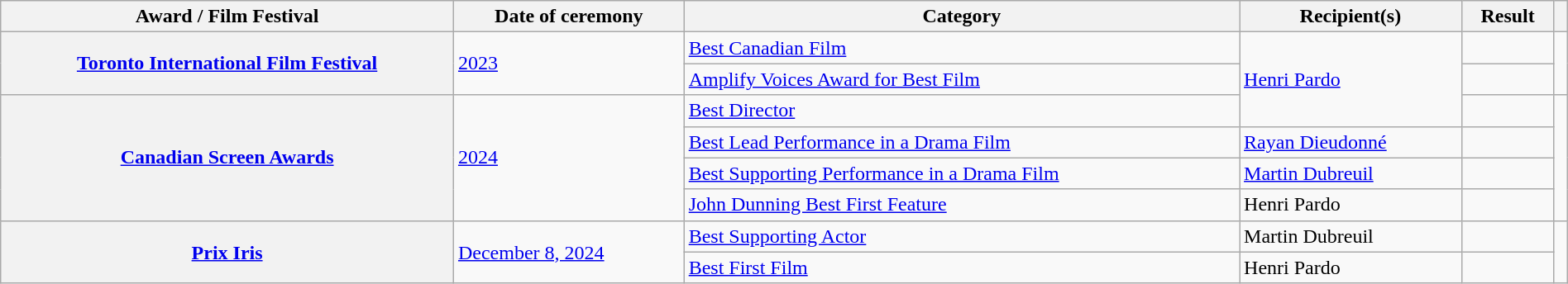<table class="wikitable sortable plainrowheaders" style="width: 100%;">
<tr>
<th scope="col">Award / Film Festival</th>
<th scope="col">Date of ceremony</th>
<th scope="col">Category</th>
<th scope="col">Recipient(s)</th>
<th scope="col">Result</th>
<th scope="col" class="unsortable"></th>
</tr>
<tr>
<th scope="row" rowspan=2><a href='#'>Toronto International Film Festival</a></th>
<td rowspan=2><a href='#'>2023</a></td>
<td><a href='#'>Best Canadian Film</a></td>
<td rowspan=3><a href='#'>Henri Pardo</a></td>
<td></td>
<td rowspan=2></td>
</tr>
<tr>
<td><a href='#'>Amplify Voices Award for Best Film</a></td>
<td></td>
</tr>
<tr>
<th scope="row" rowspan=4><a href='#'>Canadian Screen Awards</a></th>
<td rowspan=4><a href='#'>2024</a></td>
<td><a href='#'>Best Director</a></td>
<td></td>
<td rowspan=4></td>
</tr>
<tr>
<td><a href='#'>Best Lead Performance in a Drama Film</a></td>
<td><a href='#'>Rayan Dieudonné</a></td>
<td></td>
</tr>
<tr>
<td><a href='#'>Best Supporting Performance in a Drama Film</a></td>
<td><a href='#'>Martin Dubreuil</a></td>
<td></td>
</tr>
<tr>
<td><a href='#'>John Dunning Best First Feature</a></td>
<td>Henri Pardo</td>
<td></td>
</tr>
<tr>
<th scope=row rowspan=2><a href='#'>Prix Iris</a></th>
<td rowspan=2><a href='#'>December 8, 2024</a></td>
<td><a href='#'>Best Supporting Actor</a></td>
<td>Martin Dubreuil</td>
<td></td>
<td rowspan=2></td>
</tr>
<tr>
<td><a href='#'>Best First Film</a></td>
<td>Henri Pardo</td>
<td></td>
</tr>
</table>
